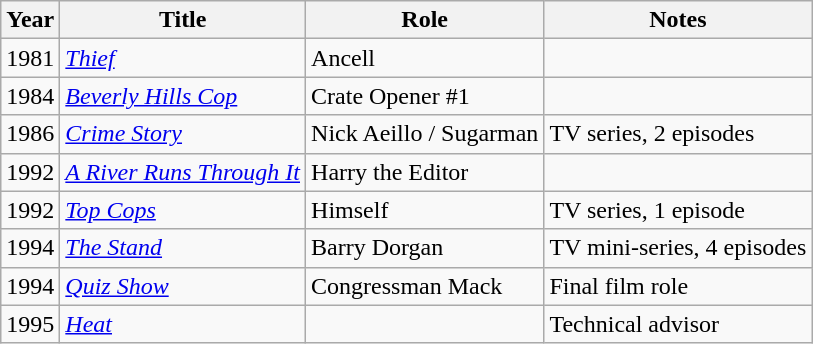<table class="wikitable">
<tr>
<th>Year</th>
<th>Title</th>
<th>Role</th>
<th>Notes</th>
</tr>
<tr>
<td>1981</td>
<td><em><a href='#'>Thief</a></em></td>
<td>Ancell</td>
<td></td>
</tr>
<tr>
<td>1984</td>
<td><em><a href='#'>Beverly Hills Cop</a></em></td>
<td>Crate Opener #1</td>
<td></td>
</tr>
<tr>
<td>1986</td>
<td><em><a href='#'>Crime Story</a></em></td>
<td>Nick Aeillo / Sugarman</td>
<td>TV series, 2 episodes</td>
</tr>
<tr>
<td>1992</td>
<td><em><a href='#'>A River Runs Through It</a></em></td>
<td>Harry the Editor</td>
<td></td>
</tr>
<tr>
<td>1992</td>
<td><em><a href='#'>Top Cops</a></em></td>
<td>Himself</td>
<td>TV series, 1 episode</td>
</tr>
<tr>
<td>1994</td>
<td><em><a href='#'>The Stand</a></em></td>
<td>Barry Dorgan</td>
<td>TV mini-series, 4 episodes</td>
</tr>
<tr>
<td>1994</td>
<td><em><a href='#'>Quiz Show</a></em></td>
<td>Congressman Mack</td>
<td>Final film role</td>
</tr>
<tr>
<td>1995</td>
<td><em><a href='#'>Heat</a></em></td>
<td></td>
<td>Technical advisor</td>
</tr>
</table>
